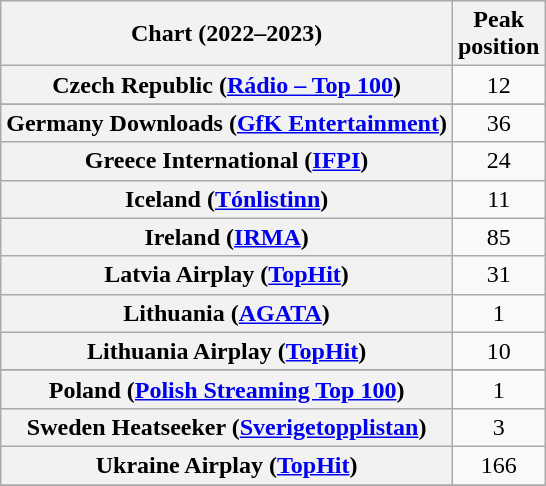<table class="wikitable sortable plainrowheaders" style="text-align:center">
<tr>
<th scope="col">Chart (2022–2023)</th>
<th scope="col">Peak<br>position</th>
</tr>
<tr>
<th scope="row">Czech Republic (<a href='#'>Rádio – Top 100</a>)</th>
<td>12</td>
</tr>
<tr>
</tr>
<tr>
</tr>
<tr>
<th scope="row">Germany Downloads (<a href='#'>GfK Entertainment</a>)</th>
<td>36</td>
</tr>
<tr>
<th scope="row">Greece International (<a href='#'>IFPI</a>)</th>
<td>24</td>
</tr>
<tr>
<th scope="row">Iceland (<a href='#'>Tónlistinn</a>)</th>
<td>11</td>
</tr>
<tr>
<th scope="row">Ireland (<a href='#'>IRMA</a>)</th>
<td>85</td>
</tr>
<tr>
<th scope="row">Latvia Airplay (<a href='#'>TopHit</a>)</th>
<td>31</td>
</tr>
<tr>
<th scope="row">Lithuania (<a href='#'>AGATA</a>)</th>
<td>1</td>
</tr>
<tr>
<th scope="row">Lithuania Airplay (<a href='#'>TopHit</a>)</th>
<td>10</td>
</tr>
<tr>
</tr>
<tr>
<th scope="row">Poland (<a href='#'>Polish Streaming Top 100</a>)</th>
<td>1</td>
</tr>
<tr>
<th scope="row">Sweden Heatseeker (<a href='#'>Sverigetopplistan</a>)</th>
<td>3</td>
</tr>
<tr>
<th scope="row">Ukraine Airplay (<a href='#'>TopHit</a>)</th>
<td>166</td>
</tr>
<tr>
</tr>
</table>
